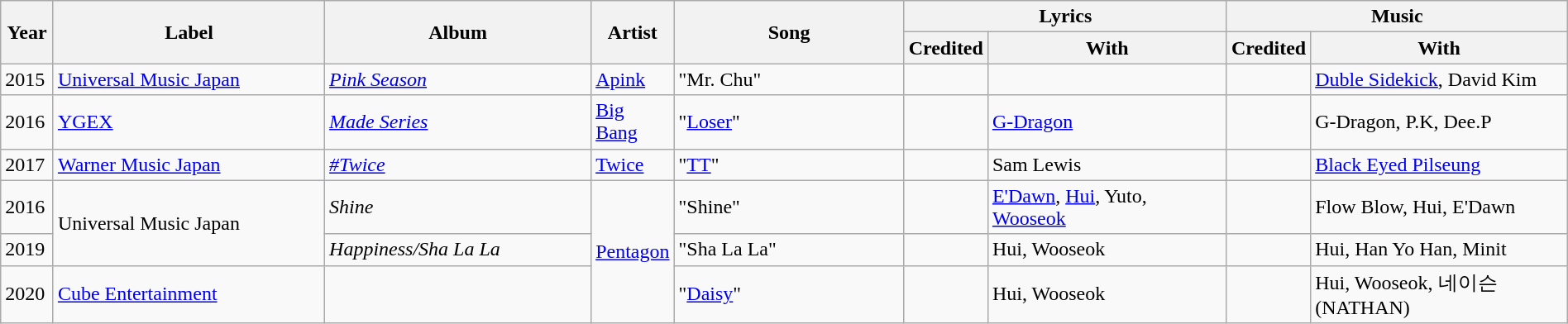<table class="wikitable"  style="width:100%">
<tr>
<th rowspan=2 width=50px>Year</th>
<th rowspan=2 width=800px>Label</th>
<th rowspan=2 width=750px>Album</th>
<th rowspan=2 width=50px>Artist</th>
<th rowspan=2 width=800px>Song</th>
<th colspan="2">Lyrics</th>
<th colspan="2">Music</th>
</tr>
<tr>
<th width=50px>Credited</th>
<th width=800px>With</th>
<th width=50px>Credited</th>
<th width=800px>With</th>
</tr>
<tr>
<td>2015</td>
<td><a href='#'>Universal Music Japan</a></td>
<td><em><a href='#'>Pink Season</a></em></td>
<td><a href='#'>Apink</a></td>
<td>"Mr. Chu"</td>
<td></td>
<td></td>
<td></td>
<td><a href='#'>Duble Sidekick</a>, David Kim</td>
</tr>
<tr>
<td>2016</td>
<td><a href='#'>YGEX</a></td>
<td><em><a href='#'>Made Series</a></em></td>
<td><a href='#'>Big Bang</a></td>
<td>"<a href='#'>Loser</a>" </td>
<td></td>
<td><a href='#'>G-Dragon</a></td>
<td></td>
<td>G-Dragon, P.K, Dee.P</td>
</tr>
<tr>
<td>2017</td>
<td><a href='#'>Warner Music Japan</a></td>
<td><em><a href='#'>#Twice</a></em></td>
<td><a href='#'>Twice</a></td>
<td>"<a href='#'>TT</a>" </td>
<td></td>
<td>Sam Lewis</td>
<td></td>
<td><a href='#'>Black Eyed Pilseung</a></td>
</tr>
<tr>
<td>2016</td>
<td rowspan="2">Universal Music Japan</td>
<td><em>Shine</em></td>
<td rowspan="3"><a href='#'>Pentagon</a></td>
<td>"Shine" </td>
<td></td>
<td><a href='#'>E'Dawn</a>, <a href='#'>Hui</a>, Yuto, <a href='#'>Wooseok</a></td>
<td></td>
<td>Flow Blow, Hui, E'Dawn</td>
</tr>
<tr>
<td>2019</td>
<td><em>Happiness/Sha La La</em></td>
<td>"Sha La La" </td>
<td></td>
<td>Hui, Wooseok</td>
<td></td>
<td>Hui, Han Yo Han, Minit</td>
</tr>
<tr>
<td>2020</td>
<td><a href='#'>Cube Entertainment</a></td>
<td></td>
<td>"<a href='#'>Daisy</a>" </td>
<td></td>
<td>Hui, Wooseok</td>
<td></td>
<td>Hui, Wooseok, 네이슨 (NATHAN)</td>
</tr>
</table>
